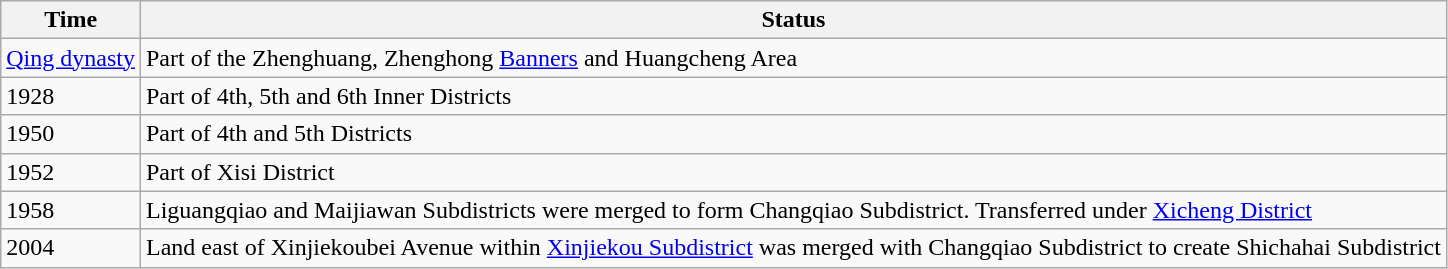<table class="wikitable">
<tr>
<th>Time</th>
<th>Status</th>
</tr>
<tr>
<td><a href='#'>Qing dynasty</a></td>
<td>Part of the Zhenghuang, Zhenghong <a href='#'>Banners</a> and Huangcheng Area</td>
</tr>
<tr>
<td>1928</td>
<td>Part of 4th, 5th and 6th Inner Districts</td>
</tr>
<tr>
<td>1950</td>
<td>Part of 4th and 5th Districts</td>
</tr>
<tr>
<td>1952</td>
<td>Part of Xisi District</td>
</tr>
<tr>
<td>1958</td>
<td>Liguangqiao and Maijiawan Subdistricts were merged to form Changqiao Subdistrict. Transferred under <a href='#'>Xicheng District</a></td>
</tr>
<tr>
<td>2004</td>
<td>Land east of Xinjiekoubei Avenue within <a href='#'>Xinjiekou Subdistrict</a> was merged with Changqiao Subdistrict to create Shichahai Subdistrict</td>
</tr>
</table>
